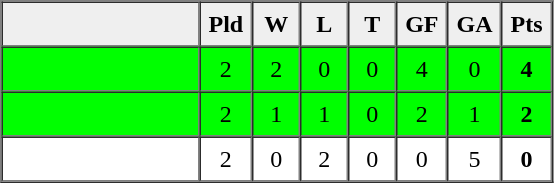<table border=1 cellpadding=5 cellspacing=0>
<tr>
<th bgcolor="#efefef" width="120"></th>
<th bgcolor="#efefef" width="20">Pld</th>
<th bgcolor="#efefef" width="20">W</th>
<th bgcolor="#efefef" width="20">L</th>
<th bgcolor="#efefef" width="20">T</th>
<th bgcolor="#efefef" width="20">GF</th>
<th bgcolor="#efefef" width="20">GA</th>
<th bgcolor="#efefef" width="20">Pts</th>
</tr>
<tr align=center bgcolor="lime">
<td align=left></td>
<td>2</td>
<td>2</td>
<td>0</td>
<td>0</td>
<td>4</td>
<td>0</td>
<td><strong>4</strong></td>
</tr>
<tr align=center bgcolor="lime">
<td align=left></td>
<td>2</td>
<td>1</td>
<td>1</td>
<td>0</td>
<td>2</td>
<td>1</td>
<td><strong>2</strong></td>
</tr>
<tr align=center>
<td align=left></td>
<td>2</td>
<td>0</td>
<td>2</td>
<td>0</td>
<td>0</td>
<td>5</td>
<td><strong>0</strong></td>
</tr>
<tr align=center>
</tr>
</table>
